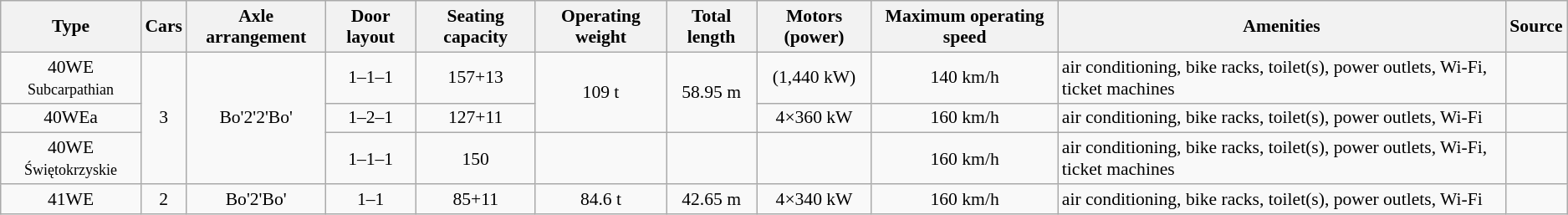<table class="wikitable sortable" style="text-align:center; font-size:90%;">
<tr>
<th>Type</th>
<th>Cars</th>
<th>Axle arrangement</th>
<th>Door layout</th>
<th>Seating capacity</th>
<th>Operating weight</th>
<th>Total length</th>
<th>Motors (power)</th>
<th>Maximum operating speed</th>
<th>Amenities</th>
<th class="unsortable">Source</th>
</tr>
<tr>
<td>40WE <small>Subcarpathian</small></td>
<td rowspan=3>3</td>
<td rowspan=3>Bo'2'2'Bo'</td>
<td>1–1–1</td>
<td>157+13</td>
<td rowspan=2>109 t</td>
<td rowspan=2>58.95 m</td>
<td>(1,440 kW)</td>
<td>140 km/h</td>
<td align=left>air conditioning, bike racks, toilet(s), power outlets, Wi-Fi, ticket machines</td>
<td></td>
</tr>
<tr>
<td>40WEa</td>
<td>1–2–1</td>
<td>127+11</td>
<td>4×360 kW</td>
<td>160 km/h</td>
<td align=left>air conditioning, bike racks, toilet(s), power outlets, Wi-Fi</td>
<td></td>
</tr>
<tr>
<td>40WE <small>Świętokrzyskie</small></td>
<td>1–1–1</td>
<td>150</td>
<td></td>
<td></td>
<td></td>
<td>160 km/h</td>
<td align=left>air conditioning, bike racks, toilet(s), power outlets, Wi-Fi, ticket machines</td>
<td></td>
</tr>
<tr>
<td>41WE</td>
<td>2</td>
<td>Bo'2'Bo'</td>
<td>1–1</td>
<td>85+11</td>
<td>84.6 t</td>
<td>42.65 m</td>
<td>4×340 kW</td>
<td>160 km/h</td>
<td align=left>air conditioning, bike racks, toilet(s), power outlets, Wi-Fi</td>
<td></td>
</tr>
</table>
